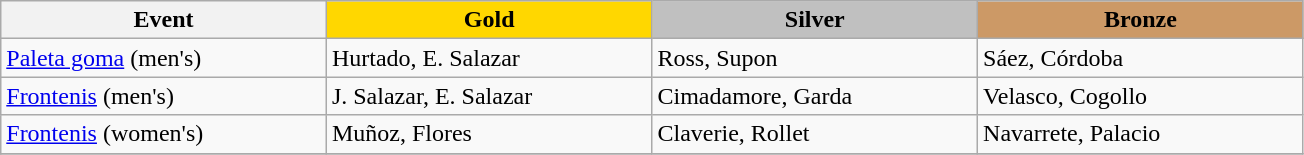<table class="wikitable" style="max-width: 23cm; width: 100%">
<tr>
<th scope="col">Event</th>
<th scope="col" style="background-color:gold; width:25%">Gold</th>
<th scope="col" style="background-color:silver; width:25%; width:25%">Silver</th>
<th scope="col" style="background-color:#cc9966; width:25%">Bronze</th>
</tr>
<tr>
<td><a href='#'>Paleta goma</a> (men's)</td>
<td> Hurtado, E. Salazar</td>
<td> Ross, Supon</td>
<td> Sáez, Córdoba</td>
</tr>
<tr>
<td><a href='#'>Frontenis</a> (men's)</td>
<td> J. Salazar, E. Salazar</td>
<td> Cimadamore, Garda</td>
<td> Velasco, Cogollo</td>
</tr>
<tr>
<td><a href='#'>Frontenis</a> (women's)</td>
<td> Muñoz, Flores</td>
<td> Claverie, Rollet</td>
<td> Navarrete, Palacio</td>
</tr>
<tr>
</tr>
</table>
